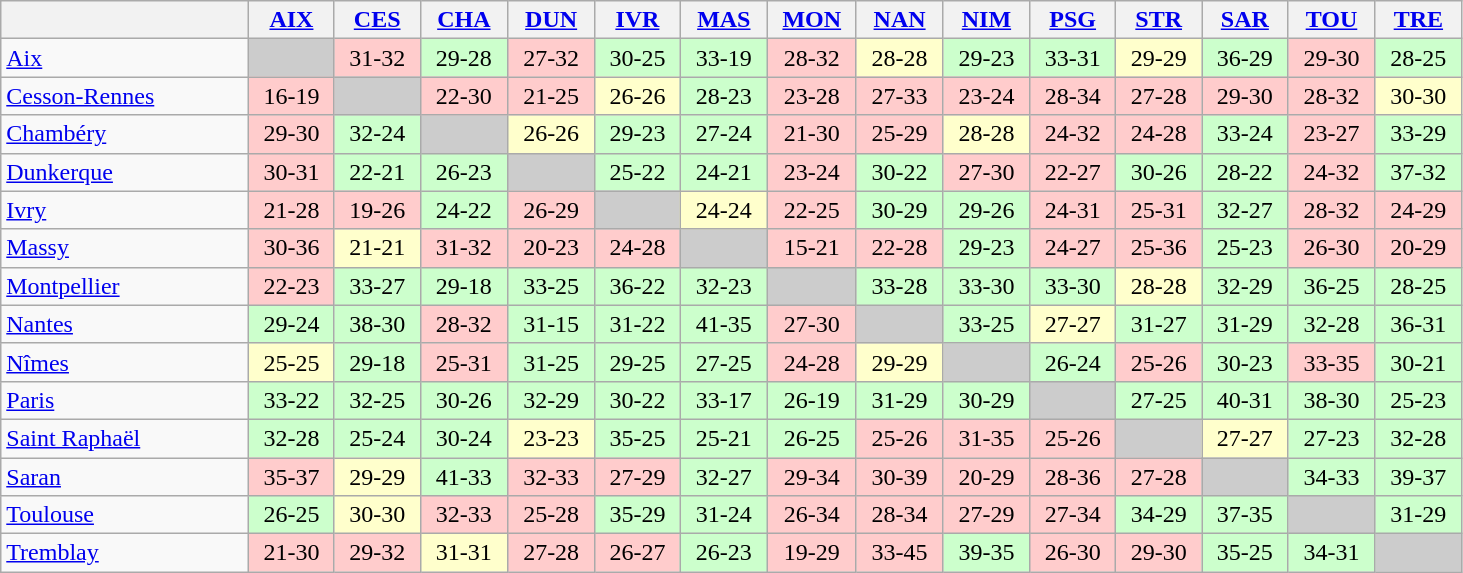<table class="wikitable" style="text-align: center;" width="975">
<tr>
<th width=180></th>
<th width=55><a href='#'>AIX</a></th>
<th width=55><a href='#'>CES</a></th>
<th width=55><a href='#'>CHA</a></th>
<th width=55><a href='#'>DUN</a></th>
<th width=55><a href='#'>IVR</a></th>
<th width=55><a href='#'>MAS</a></th>
<th width=55><a href='#'>MON</a></th>
<th width=55><a href='#'>NAN</a></th>
<th width=55><a href='#'>NIM</a></th>
<th width=55><a href='#'>PSG</a></th>
<th width=55><a href='#'>STR</a></th>
<th width=55><a href='#'>SAR</a></th>
<th width=55><a href='#'>TOU</a></th>
<th width=55><a href='#'>TRE</a></th>
</tr>
<tr>
<td style="text-align: left;"><a href='#'>Aix</a></td>
<td bgcolor=#CCCCCC> </td>
<td bgcolor=#fcc>31-32</td>
<td bgcolor=#cfc>29-28</td>
<td bgcolor=#fcc>27-32</td>
<td bgcolor=#cfc>30-25</td>
<td bgcolor=#cfc>33-19</td>
<td bgcolor=#fcc>28-32</td>
<td bgcolor=#ffc>28-28</td>
<td bgcolor=#cfc>29-23</td>
<td bgcolor=#cfc>33-31</td>
<td bgcolor=#ffc>29-29</td>
<td bgcolor=#cfc>36-29</td>
<td bgcolor=#fcc>29-30</td>
<td bgcolor=#cfc>28-25</td>
</tr>
<tr>
<td style="text-align: left;"><a href='#'>Cesson-Rennes</a></td>
<td bgcolor=#fcc>16-19</td>
<td bgcolor=#CCCCCC> </td>
<td bgcolor=#fcc>22-30</td>
<td bgcolor=#fcc>21-25</td>
<td bgcolor=#ffc>26-26</td>
<td bgcolor=#cfc>28-23</td>
<td bgcolor=#fcc>23-28</td>
<td bgcolor=#fcc>27-33</td>
<td bgcolor=#fcc>23-24</td>
<td bgcolor=#fcc>28-34</td>
<td bgcolor=#fcc>27-28</td>
<td bgcolor=#fcc>29-30</td>
<td bgcolor=#fcc>28-32</td>
<td bgcolor=#ffc>30-30</td>
</tr>
<tr>
<td style="text-align: left;"><a href='#'>Chambéry</a></td>
<td bgcolor=#fcc>29-30</td>
<td bgcolor=#cfc>32-24</td>
<td bgcolor=#CCCCCC> </td>
<td bgcolor=#ffc>26-26</td>
<td bgcolor=#cfc>29-23</td>
<td bgcolor=#cfc>27-24</td>
<td bgcolor=#fcc>21-30</td>
<td bgcolor=#fcc>25-29</td>
<td bgcolor=#ffc>28-28</td>
<td bgcolor=#fcc>24-32</td>
<td bgcolor=#fcc>24-28</td>
<td bgcolor=#cfc>33-24</td>
<td bgcolor=#fcc>23-27</td>
<td bgcolor=#cfc>33-29</td>
</tr>
<tr>
<td style="text-align: left;"><a href='#'>Dunkerque</a></td>
<td bgcolor=#fcc>30-31</td>
<td bgcolor=#cfc>22-21</td>
<td bgcolor=#cfc>26-23</td>
<td bgcolor=#CCCCCC> </td>
<td bgcolor=#cfc>25-22</td>
<td bgcolor=#cfc>24-21</td>
<td bgcolor=#fcc>23-24</td>
<td bgcolor=#cfc>30-22</td>
<td bgcolor=#fcc>27-30</td>
<td bgcolor=#fcc>22-27</td>
<td bgcolor=#cfc>30-26</td>
<td bgcolor=#cfc>28-22</td>
<td bgcolor=#fcc>24-32</td>
<td bgcolor=#cfc>37-32</td>
</tr>
<tr>
<td style="text-align: left;"><a href='#'>Ivry</a></td>
<td bgcolor=#fcc>21-28</td>
<td bgcolor=#fcc>19-26</td>
<td bgcolor=#cfc>24-22</td>
<td bgcolor=#fcc>26-29</td>
<td bgcolor=#CCCCCC> </td>
<td bgcolor=#ffc>24-24</td>
<td bgcolor=#fcc>22-25</td>
<td bgcolor=#cfc>30-29</td>
<td bgcolor=#cfc>29-26</td>
<td bgcolor=#fcc>24-31</td>
<td bgcolor=#fcc>25-31</td>
<td bgcolor=#cfc>32-27</td>
<td bgcolor=#fcc>28-32</td>
<td bgcolor=#fcc>24-29</td>
</tr>
<tr>
<td style="text-align: left;"><a href='#'>Massy</a></td>
<td bgcolor=#fcc>30-36</td>
<td bgcolor=#ffc>21-21</td>
<td bgcolor=#fcc>31-32</td>
<td bgcolor=#fcc>20-23</td>
<td bgcolor=#fcc>24-28</td>
<td bgcolor=#CCCCCC> </td>
<td bgcolor=#fcc>15-21</td>
<td bgcolor=#fcc>22-28</td>
<td bgcolor=#cfc>29-23</td>
<td bgcolor=#fcc>24-27</td>
<td bgcolor=#fcc>25-36</td>
<td bgcolor=#cfc>25-23</td>
<td bgcolor=#fcc>26-30</td>
<td bgcolor=#fcc>20-29</td>
</tr>
<tr>
<td style="text-align: left;"><a href='#'>Montpellier</a></td>
<td bgcolor=#fcc>22-23</td>
<td bgcolor=#cfc>33-27</td>
<td bgcolor=#cfc>29-18</td>
<td bgcolor=#cfc>33-25</td>
<td bgcolor=#cfc>36-22</td>
<td bgcolor=#cfc>32-23</td>
<td bgcolor=#CCCCCC> </td>
<td bgcolor=#cfc>33-28</td>
<td bgcolor=#cfc>33-30</td>
<td bgcolor=#cfc>33-30</td>
<td bgcolor=#ffc>28-28</td>
<td bgcolor=#cfc>32-29</td>
<td bgcolor=#cfc>36-25</td>
<td bgcolor=#cfc>28-25</td>
</tr>
<tr>
<td style="text-align: left;"><a href='#'>Nantes</a></td>
<td bgcolor=#cfc>29-24</td>
<td bgcolor=#cfc>38-30</td>
<td bgcolor=#fcc>28-32</td>
<td bgcolor=#cfc>31-15</td>
<td bgcolor=#cfc>31-22</td>
<td bgcolor=#cfc>41-35</td>
<td bgcolor=#fcc>27-30</td>
<td bgcolor=#CCCCCC> </td>
<td bgcolor=#cfc>33-25</td>
<td bgcolor=#ffc>27-27</td>
<td bgcolor=#cfc>31-27</td>
<td bgcolor=#cfc>31-29</td>
<td bgcolor=#cfc>32-28</td>
<td bgcolor=#cfc>36-31</td>
</tr>
<tr>
<td style="text-align: left;"><a href='#'>Nîmes</a></td>
<td bgcolor=#ffc>25-25</td>
<td bgcolor=#cfc>29-18</td>
<td bgcolor=#fcc>25-31</td>
<td bgcolor=#cfc>31-25</td>
<td bgcolor=#cfc>29-25</td>
<td bgcolor=#cfc>27-25</td>
<td bgcolor=#fcc>24-28</td>
<td bgcolor=#ffc>29-29</td>
<td bgcolor=#CCCCCC> </td>
<td bgcolor=#cfc>26-24</td>
<td bgcolor=#fcc>25-26</td>
<td bgcolor=#cfc>30-23</td>
<td bgcolor=#fcc>33-35</td>
<td bgcolor=#cfc>30-21</td>
</tr>
<tr>
<td style="text-align: left;"><a href='#'>Paris</a></td>
<td bgcolor=#cfc>33-22</td>
<td bgcolor=#cfc>32-25</td>
<td bgcolor=#cfc>30-26</td>
<td bgcolor=#cfc>32-29</td>
<td bgcolor=#cfc>30-22</td>
<td bgcolor=#cfc>33-17</td>
<td bgcolor=#cfc>26-19</td>
<td bgcolor=#cfc>31-29</td>
<td bgcolor=#cfc>30-29</td>
<td bgcolor=#CCCCCC> </td>
<td bgcolor=#cfc>27-25</td>
<td bgcolor=#cfc>40-31</td>
<td bgcolor=#cfc>38-30</td>
<td bgcolor=#cfc>25-23</td>
</tr>
<tr>
<td style="text-align: left;"><a href='#'>Saint Raphaël</a></td>
<td bgcolor=#cfc>32-28</td>
<td bgcolor=#cfc>25-24</td>
<td bgcolor=#cfc>30-24</td>
<td bgcolor=#ffc>23-23</td>
<td bgcolor=#cfc>35-25</td>
<td bgcolor=#cfc>25-21</td>
<td bgcolor=#cfc>26-25</td>
<td bgcolor=#fcc>25-26</td>
<td bgcolor=#fcc>31-35</td>
<td bgcolor=#fcc>25-26</td>
<td bgcolor=#CCCCCC> </td>
<td bgcolor=#ffc>27-27</td>
<td bgcolor=#cfc>27-23</td>
<td bgcolor=#cfc>32-28</td>
</tr>
<tr>
<td style="text-align: left;"><a href='#'>Saran</a></td>
<td bgcolor=#fcc>35-37</td>
<td bgcolor=#ffc>29-29</td>
<td bgcolor=#cfc>41-33</td>
<td bgcolor=#fcc>32-33</td>
<td bgcolor=#fcc>27-29</td>
<td bgcolor=#cfc>32-27</td>
<td bgcolor=#fcc>29-34</td>
<td bgcolor=#fcc>30-39</td>
<td bgcolor=#fcc>20-29</td>
<td bgcolor=#fcc>28-36</td>
<td bgcolor=#fcc>27-28</td>
<td bgcolor=#CCCCCC> </td>
<td bgcolor=#cfc>34-33</td>
<td bgcolor=#cfc>39-37</td>
</tr>
<tr>
<td style="text-align: left;"><a href='#'>Toulouse</a></td>
<td bgcolor=#cfc>26-25</td>
<td bgcolor=#ffc>30-30</td>
<td bgcolor=#fcc>32-33</td>
<td bgcolor=#fcc>25-28</td>
<td bgcolor=#cfc>35-29</td>
<td bgcolor=#cfc>31-24</td>
<td bgcolor=#fcc>26-34</td>
<td bgcolor=#fcc>28-34</td>
<td bgcolor=#fcc>27-29</td>
<td bgcolor=#fcc>27-34</td>
<td bgcolor=#cfc>34-29</td>
<td bgcolor=#cfc>37-35</td>
<td bgcolor=#CCCCCC> </td>
<td bgcolor=#cfc>31-29</td>
</tr>
<tr>
<td style="text-align: left;"><a href='#'>Tremblay</a></td>
<td bgcolor=#fcc>21-30</td>
<td bgcolor=#fcc>29-32</td>
<td bgcolor=#ffc>31-31</td>
<td bgcolor=#fcc>27-28</td>
<td bgcolor=#fcc>26-27</td>
<td bgcolor=#cfc>26-23</td>
<td bgcolor=#fcc>19-29</td>
<td bgcolor=#fcc>33-45</td>
<td bgcolor=#cfc>39-35</td>
<td bgcolor=#fcc>26-30</td>
<td bgcolor=#fcc>29-30</td>
<td bgcolor=#cfc>35-25</td>
<td bgcolor=#cfc>34-31</td>
<td bgcolor=#CCCCCC> </td>
</tr>
</table>
